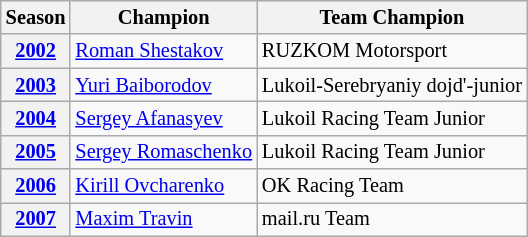<table class="wikitable" style="font-size:85%;">
<tr>
<th>Season</th>
<th>Champion</th>
<th>Team Champion</th>
</tr>
<tr>
<th><a href='#'>2002</a></th>
<td><a href='#'>Roman Shestakov</a></td>
<td>RUZKOM Motorsport</td>
</tr>
<tr>
<th><a href='#'>2003</a></th>
<td><a href='#'>Yuri Baiborodov</a></td>
<td>Lukoil-Serebryaniy dojd'-junior</td>
</tr>
<tr>
<th><a href='#'>2004</a></th>
<td><a href='#'>Sergey Afanasyev</a></td>
<td>Lukoil Racing Team Junior</td>
</tr>
<tr>
<th><a href='#'>2005</a></th>
<td><a href='#'>Sergey Romaschenko</a></td>
<td>Lukoil Racing Team Junior</td>
</tr>
<tr>
<th><a href='#'>2006</a></th>
<td><a href='#'>Kirill Ovcharenko</a></td>
<td>OK Racing Team</td>
</tr>
<tr>
<th><a href='#'>2007</a></th>
<td><a href='#'>Maxim Travin</a></td>
<td>mail.ru Team</td>
</tr>
</table>
